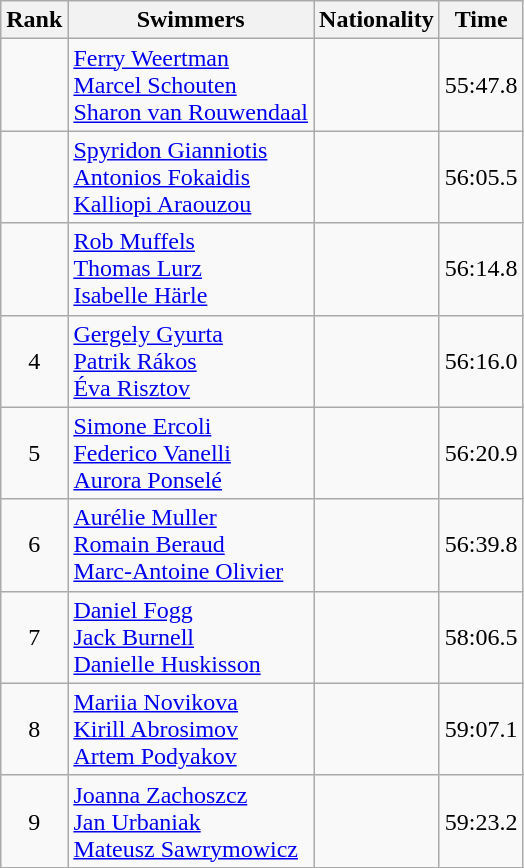<table class="wikitable sortable" border="1" style="text-align:center">
<tr>
<th>Rank</th>
<th>Swimmers</th>
<th>Nationality</th>
<th>Time</th>
</tr>
<tr>
<td></td>
<td align=left><a href='#'>Ferry Weertman</a><br><a href='#'>Marcel Schouten</a><br><a href='#'>Sharon van Rouwendaal</a></td>
<td align=left></td>
<td>55:47.8</td>
</tr>
<tr>
<td></td>
<td align=left><a href='#'>Spyridon Gianniotis</a><br><a href='#'>Antonios Fokaidis</a><br><a href='#'>Kalliopi Araouzou</a></td>
<td align=left></td>
<td>56:05.5</td>
</tr>
<tr>
<td></td>
<td align=left><a href='#'>Rob Muffels</a><br><a href='#'>Thomas Lurz</a><br><a href='#'>Isabelle Härle</a></td>
<td align=left></td>
<td>56:14.8</td>
</tr>
<tr>
<td>4</td>
<td align=left><a href='#'>Gergely Gyurta</a><br><a href='#'>Patrik Rákos</a><br><a href='#'>Éva Risztov</a></td>
<td align=left></td>
<td>56:16.0</td>
</tr>
<tr>
<td>5</td>
<td align=left><a href='#'>Simone Ercoli</a><br><a href='#'>Federico Vanelli</a><br><a href='#'>Aurora Ponselé</a></td>
<td align=left></td>
<td>56:20.9</td>
</tr>
<tr>
<td>6</td>
<td align=left><a href='#'>Aurélie Muller</a><br><a href='#'>Romain Beraud</a><br><a href='#'>Marc-Antoine Olivier</a></td>
<td align=left></td>
<td>56:39.8</td>
</tr>
<tr>
<td>7</td>
<td align=left><a href='#'>Daniel Fogg</a><br><a href='#'>Jack Burnell</a><br><a href='#'>Danielle Huskisson</a></td>
<td align=left></td>
<td>58:06.5</td>
</tr>
<tr>
<td>8</td>
<td align=left><a href='#'>Mariia Novikova</a><br><a href='#'>Kirill Abrosimov</a><br><a href='#'>Artem Podyakov</a></td>
<td align=left></td>
<td>59:07.1</td>
</tr>
<tr>
<td>9</td>
<td align=left><a href='#'>Joanna Zachoszcz</a><br><a href='#'>Jan Urbaniak</a><br><a href='#'>Mateusz Sawrymowicz</a></td>
<td align=left></td>
<td>59:23.2</td>
</tr>
</table>
